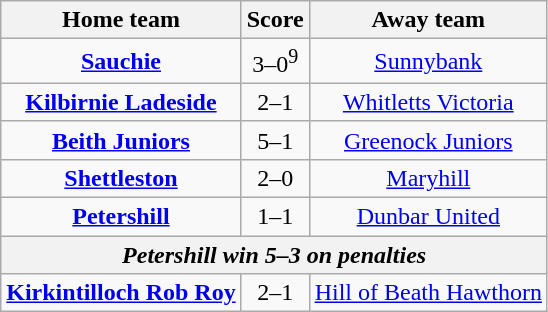<table class="wikitable" style="text-align: center">
<tr>
<th>Home team</th>
<th>Score</th>
<th>Away team</th>
</tr>
<tr>
<td><strong><a href='#'>Sauchie</a></strong></td>
<td>3–0<sup>9</sup></td>
<td><a href='#'>Sunnybank</a></td>
</tr>
<tr>
<td><strong><a href='#'>Kilbirnie Ladeside</a></strong></td>
<td>2–1</td>
<td><a href='#'>Whitletts Victoria</a></td>
</tr>
<tr>
<td><strong><a href='#'>Beith Juniors</a></strong></td>
<td>5–1</td>
<td><a href='#'>Greenock Juniors</a></td>
</tr>
<tr>
<td><strong><a href='#'>Shettleston</a></strong></td>
<td>2–0</td>
<td><a href='#'>Maryhill</a></td>
</tr>
<tr>
<td><strong><a href='#'>Petershill</a></strong></td>
<td>1–1</td>
<td><a href='#'>Dunbar United</a></td>
</tr>
<tr>
<th colspan="5"><em>Petershill win 5–3 on penalties</em></th>
</tr>
<tr>
<td><strong><a href='#'>Kirkintilloch Rob Roy</a></strong></td>
<td>2–1</td>
<td><a href='#'>Hill of Beath Hawthorn</a></td>
</tr>
</table>
